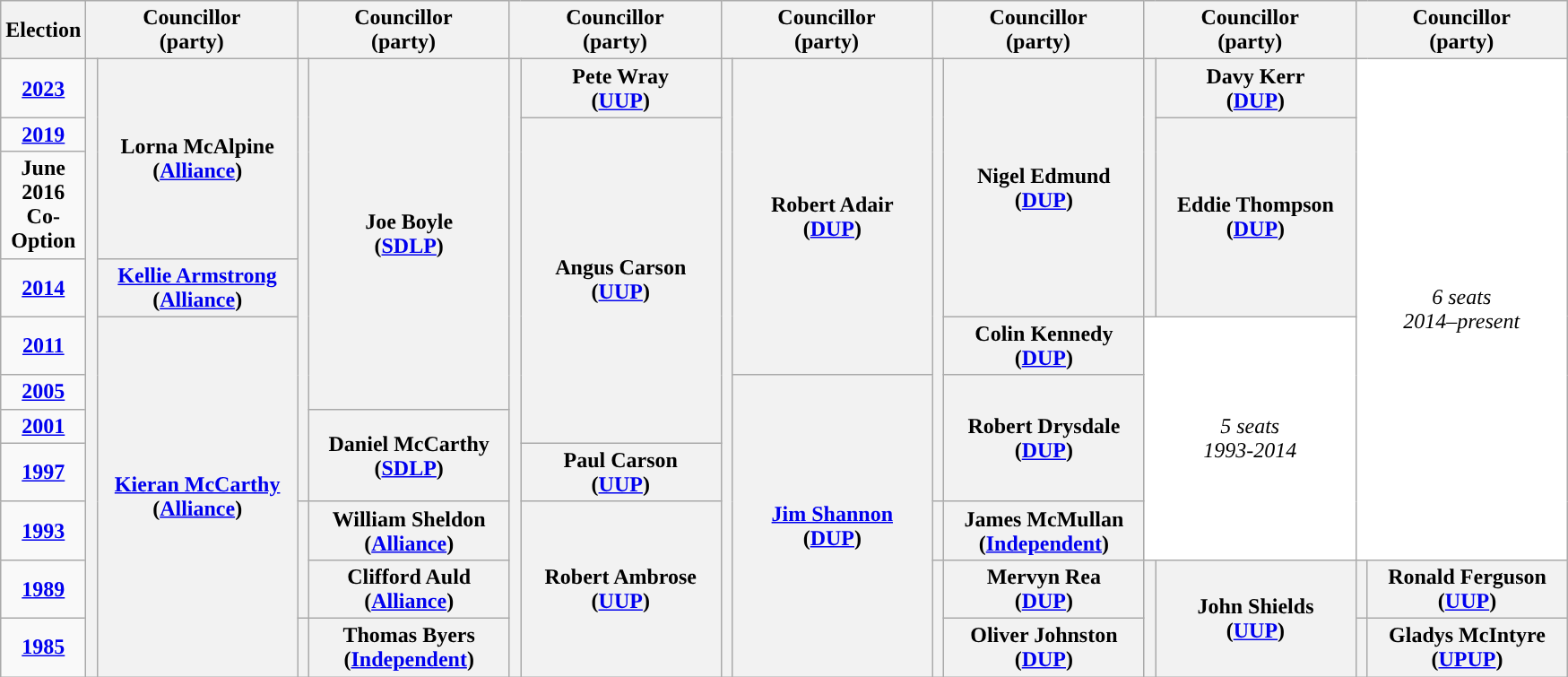<table class="wikitable" style="text-align:center">
<tr>
<th scope="col" width="50">Election</th>
<th scope="col" width="150" colspan = "2">Councillor<br> (party)</th>
<th scope="col" width="150" colspan = "2">Councillor<br> (party)</th>
<th scope="col" width="150" colspan = "2">Councillor<br> (party)</th>
<th scope="col" width="150" colspan = "2">Councillor<br> (party)</th>
<th scope="col" width="150" colspan = "2">Councillor<br> (party)</th>
<th scope="col" width="150" colspan = "2">Councillor<br> (party)</th>
<th scope="col" width="150" colspan = "2">Councillor<br> (party)</th>
</tr>
<tr>
<td><strong><a href='#'>2023</a></strong></td>
<th rowspan="11" width="1" style="background-color: "></th>
<th rowspan = "3">Lorna McAlpine <br> (<a href='#'>Alliance</a>)</th>
<th rowspan="8" width="1" style="background-color: "></th>
<th rowspan = "6">Joe Boyle <br> (<a href='#'>SDLP</a>)</th>
<th rowspan="11" width="1" style="background-color: "></th>
<th rowspan = "1">Pete Wray <br> (<a href='#'>UUP</a>)</th>
<th rowspan="11" width="1" style="background-color: "></th>
<th rowspan = "5">Robert Adair <br> (<a href='#'>DUP</a>)</th>
<th rowspan="8" width="1" style="background-color: "></th>
<th rowspan = "4">Nigel Edmund <br> (<a href='#'>DUP</a>)</th>
<th rowspan="4" width="1" style="background-color: "></th>
<th rowspan = "1">Davy Kerr <br> (<a href='#'>DUP</a>)</th>
<td colspan="2" rowspan="9" style="background-color:#FFFFFF"><em>6 seats<br>2014–present</em></td>
</tr>
<tr>
<td><strong><a href='#'>2019</a></strong></td>
<th rowspan = "6">Angus Carson <br> (<a href='#'>UUP</a>)</th>
<th rowspan = "3">Eddie Thompson <br> (<a href='#'>DUP</a>)</th>
</tr>
<tr>
<td><strong>June 2016 Co-Option</strong></td>
</tr>
<tr>
<td><strong><a href='#'>2014</a></strong></td>
<th rowspan = "1"><a href='#'>Kellie Armstrong</a> <br> (<a href='#'>Alliance</a>)</th>
</tr>
<tr>
<td><strong><a href='#'>2011</a></strong></td>
<th rowspan = "7"><a href='#'>Kieran McCarthy</a> <br> (<a href='#'>Alliance</a>)</th>
<th rowspan = "1">Colin Kennedy <br> (<a href='#'>DUP</a>)</th>
<td colspan="2" rowspan="5" style="background-color:#FFFFFF"><em>5 seats<br>1993-2014</em></td>
</tr>
<tr>
<td><strong><a href='#'>2005</a></strong></td>
<th rowspan = "6"><a href='#'>Jim Shannon</a> <br> (<a href='#'>DUP</a>)</th>
<th rowspan = "3">Robert Drysdale <br> (<a href='#'>DUP</a>)</th>
</tr>
<tr>
<td><strong><a href='#'>2001</a></strong></td>
<th rowspan = "2">Daniel McCarthy <br> (<a href='#'>SDLP</a>)</th>
</tr>
<tr>
<td><strong><a href='#'>1997</a></strong></td>
<th rowspan = "1">Paul Carson <br> (<a href='#'>UUP</a>)</th>
</tr>
<tr>
<td><strong><a href='#'>1993</a></strong></td>
<th rowspan="2" width="1" style="background-color: "></th>
<th rowspan = "1">William Sheldon <br> (<a href='#'>Alliance</a>)</th>
<th rowspan = "3">Robert Ambrose <br> (<a href='#'>UUP</a>)</th>
<th rowspan="1" width="1" style="background-color: "></th>
<th rowspan = "1">James McMullan <br> (<a href='#'>Independent</a>)</th>
</tr>
<tr>
<td><strong><a href='#'>1989</a></strong></td>
<th rowspan = "1">Clifford Auld <br> (<a href='#'>Alliance</a>)</th>
<th rowspan="2" width="1" style="background-color: "></th>
<th rowspan = "1">Mervyn Rea <br> (<a href='#'>DUP</a>)</th>
<th rowspan="2" width="1" style="background-color: "></th>
<th rowspan = "2">John Shields <br> (<a href='#'>UUP</a>)</th>
<th rowspan="1" width="1" style="background-color: "></th>
<th rowspan = "1">Ronald Ferguson <br> (<a href='#'>UUP</a>)</th>
</tr>
<tr>
<td><strong><a href='#'>1985</a></strong></td>
<th rowspan="1" width="1" style="background-color: "></th>
<th rowspan = "1">Thomas Byers <br> (<a href='#'>Independent</a>)</th>
<th rowspan = "1">Oliver Johnston <br> (<a href='#'>DUP</a>)</th>
<th rowspan="1" width="1" style="background-color: "></th>
<th rowspan = "1">Gladys McIntyre <br> (<a href='#'>UPUP</a>)</th>
</tr>
</table>
